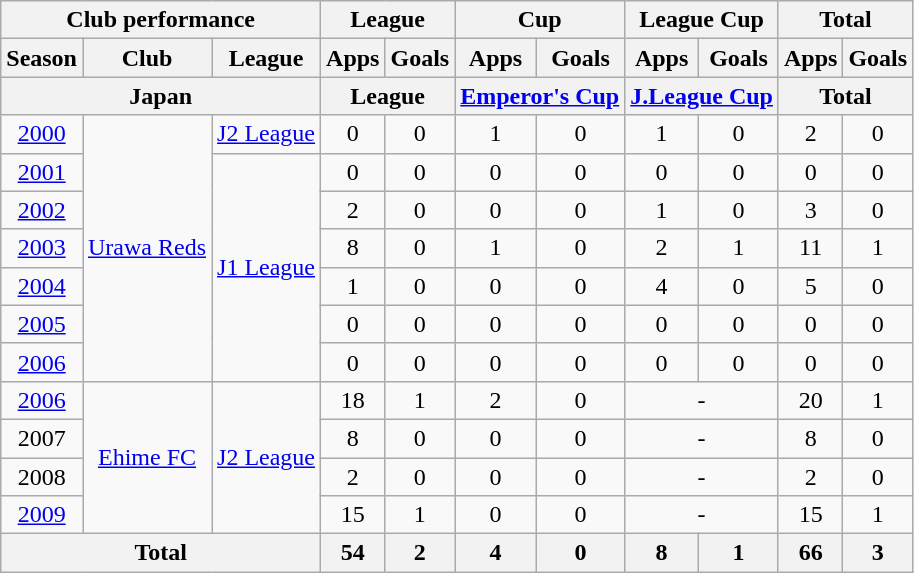<table class="wikitable" style="text-align:center;">
<tr>
<th colspan=3>Club performance</th>
<th colspan=2>League</th>
<th colspan=2>Cup</th>
<th colspan=2>League Cup</th>
<th colspan=2>Total</th>
</tr>
<tr>
<th>Season</th>
<th>Club</th>
<th>League</th>
<th>Apps</th>
<th>Goals</th>
<th>Apps</th>
<th>Goals</th>
<th>Apps</th>
<th>Goals</th>
<th>Apps</th>
<th>Goals</th>
</tr>
<tr>
<th colspan=3>Japan</th>
<th colspan=2>League</th>
<th colspan=2><a href='#'>Emperor's Cup</a></th>
<th colspan=2><a href='#'>J.League Cup</a></th>
<th colspan=2>Total</th>
</tr>
<tr>
<td><a href='#'>2000</a></td>
<td rowspan="7"><a href='#'>Urawa Reds</a></td>
<td><a href='#'>J2 League</a></td>
<td>0</td>
<td>0</td>
<td>1</td>
<td>0</td>
<td>1</td>
<td>0</td>
<td>2</td>
<td>0</td>
</tr>
<tr>
<td><a href='#'>2001</a></td>
<td rowspan="6"><a href='#'>J1 League</a></td>
<td>0</td>
<td>0</td>
<td>0</td>
<td>0</td>
<td>0</td>
<td>0</td>
<td>0</td>
<td>0</td>
</tr>
<tr>
<td><a href='#'>2002</a></td>
<td>2</td>
<td>0</td>
<td>0</td>
<td>0</td>
<td>1</td>
<td>0</td>
<td>3</td>
<td>0</td>
</tr>
<tr>
<td><a href='#'>2003</a></td>
<td>8</td>
<td>0</td>
<td>1</td>
<td>0</td>
<td>2</td>
<td>1</td>
<td>11</td>
<td>1</td>
</tr>
<tr>
<td><a href='#'>2004</a></td>
<td>1</td>
<td>0</td>
<td>0</td>
<td>0</td>
<td>4</td>
<td>0</td>
<td>5</td>
<td>0</td>
</tr>
<tr>
<td><a href='#'>2005</a></td>
<td>0</td>
<td>0</td>
<td>0</td>
<td>0</td>
<td>0</td>
<td>0</td>
<td>0</td>
<td>0</td>
</tr>
<tr>
<td><a href='#'>2006</a></td>
<td>0</td>
<td>0</td>
<td>0</td>
<td>0</td>
<td>0</td>
<td>0</td>
<td>0</td>
<td>0</td>
</tr>
<tr>
<td><a href='#'>2006</a></td>
<td rowspan="4"><a href='#'>Ehime FC</a></td>
<td rowspan="4"><a href='#'>J2 League</a></td>
<td>18</td>
<td>1</td>
<td>2</td>
<td>0</td>
<td colspan="2">-</td>
<td>20</td>
<td>1</td>
</tr>
<tr>
<td>2007</td>
<td>8</td>
<td>0</td>
<td>0</td>
<td>0</td>
<td colspan="2">-</td>
<td>8</td>
<td>0</td>
</tr>
<tr>
<td>2008</td>
<td>2</td>
<td>0</td>
<td>0</td>
<td>0</td>
<td colspan="2">-</td>
<td>2</td>
<td>0</td>
</tr>
<tr>
<td><a href='#'>2009</a></td>
<td>15</td>
<td>1</td>
<td>0</td>
<td>0</td>
<td colspan="2">-</td>
<td>15</td>
<td>1</td>
</tr>
<tr>
<th colspan=3>Total</th>
<th>54</th>
<th>2</th>
<th>4</th>
<th>0</th>
<th>8</th>
<th>1</th>
<th>66</th>
<th>3</th>
</tr>
</table>
